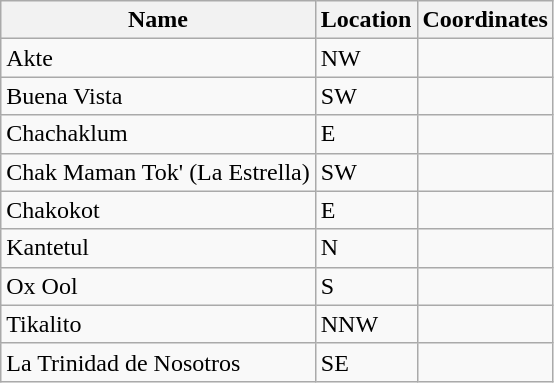<table class="wikitable" border="1">
<tr>
<th><strong>Name</strong></th>
<th><strong>Location</strong></th>
<th><strong>Coordinates</strong></th>
</tr>
<tr>
<td>Akte</td>
<td> NW</td>
<td></td>
</tr>
<tr>
<td>Buena Vista</td>
<td> SW</td>
<td></td>
</tr>
<tr>
<td>Chachaklum</td>
<td> E</td>
<td></td>
</tr>
<tr>
<td>Chak Maman Tok' (La Estrella)</td>
<td> SW</td>
<td></td>
</tr>
<tr>
<td>Chakokot</td>
<td> E</td>
<td></td>
</tr>
<tr>
<td>Kantetul</td>
<td> N</td>
<td></td>
</tr>
<tr>
<td>Ox Ool</td>
<td>S</td>
<td></td>
</tr>
<tr>
<td>Tikalito</td>
<td>NNW</td>
<td></td>
</tr>
<tr>
<td>La Trinidad de Nosotros</td>
<td> SE</td>
<td></td>
</tr>
</table>
